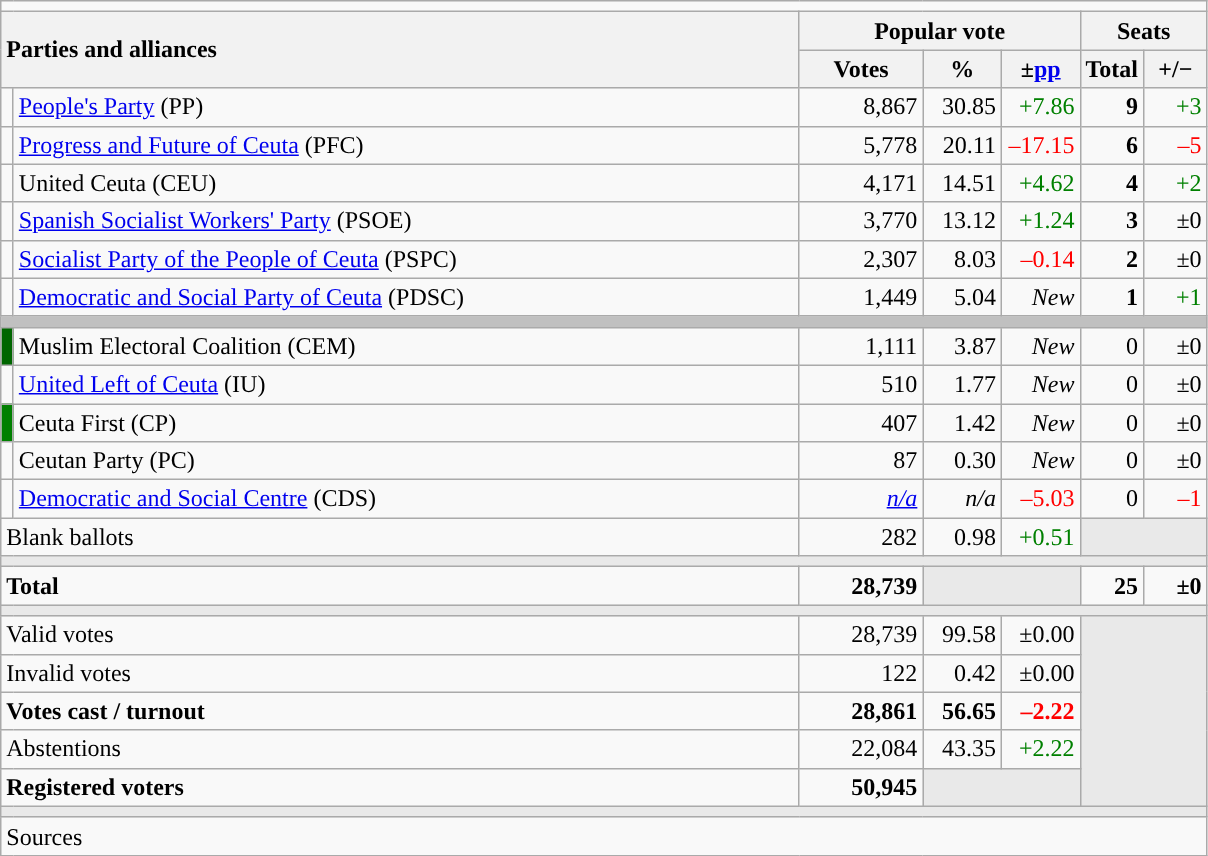<table class="wikitable" style="text-align:right;">
<tr>
<td colspan="7"></td>
</tr>
<tr>
<th style="text-align:left;" rowspan="2" colspan="2" width="525">Parties and alliances</th>
<th colspan="3">Popular vote</th>
<th colspan="2">Seats</th>
</tr>
<tr>
<th width="75">Votes</th>
<th width="45">%</th>
<th width="45">±<a href='#'>pp</a></th>
<th width="35">Total</th>
<th width="35">+/−</th>
</tr>
<tr>
<td width="1" style="color:inherit;background:"></td>
<td align="left"><a href='#'>People's Party</a> (PP)</td>
<td>8,867</td>
<td>30.85</td>
<td style="color:green;">+7.86</td>
<td><strong>9</strong></td>
<td style="color:green;">+3</td>
</tr>
<tr>
<td style="color:inherit;background:"></td>
<td align="left"><a href='#'>Progress and Future of Ceuta</a> (PFC)</td>
<td>5,778</td>
<td>20.11</td>
<td style="color:red;">–17.15</td>
<td><strong>6</strong></td>
<td style="color:red;">–5</td>
</tr>
<tr>
<td style="color:inherit;background:"></td>
<td align="left">United Ceuta (CEU)</td>
<td>4,171</td>
<td>14.51</td>
<td style="color:green;">+4.62</td>
<td><strong>4</strong></td>
<td style="color:green;">+2</td>
</tr>
<tr>
<td style="color:inherit;background:"></td>
<td align="left"><a href='#'>Spanish Socialist Workers' Party</a> (PSOE)</td>
<td>3,770</td>
<td>13.12</td>
<td style="color:green;">+1.24</td>
<td><strong>3</strong></td>
<td>±0</td>
</tr>
<tr>
<td style="color:inherit;background:"></td>
<td align="left"><a href='#'>Socialist Party of the People of Ceuta</a> (PSPC)</td>
<td>2,307</td>
<td>8.03</td>
<td style="color:red;">–0.14</td>
<td><strong>2</strong></td>
<td>±0</td>
</tr>
<tr>
<td style="color:inherit;background:"></td>
<td align="left"><a href='#'>Democratic and Social Party of Ceuta</a> (PDSC)</td>
<td>1,449</td>
<td>5.04</td>
<td><em>New</em></td>
<td><strong>1</strong></td>
<td style="color:green;">+1</td>
</tr>
<tr>
<td colspan="7" bgcolor="#C0C0C0"></td>
</tr>
<tr>
<td style="color:inherit;background:#006600"></td>
<td align="left">Muslim Electoral Coalition (CEM)</td>
<td>1,111</td>
<td>3.87</td>
<td><em>New</em></td>
<td>0</td>
<td>±0</td>
</tr>
<tr>
<td style="color:inherit;background:"></td>
<td align="left"><a href='#'>United Left of Ceuta</a> (IU)</td>
<td>510</td>
<td>1.77</td>
<td><em>New</em></td>
<td>0</td>
<td>±0</td>
</tr>
<tr>
<td bgcolor="green"></td>
<td align="left">Ceuta First (CP)</td>
<td>407</td>
<td>1.42</td>
<td><em>New</em></td>
<td>0</td>
<td>±0</td>
</tr>
<tr>
<td style="color:inherit;background:"></td>
<td align="left">Ceutan Party (PC)</td>
<td>87</td>
<td>0.30</td>
<td><em>New</em></td>
<td>0</td>
<td>±0</td>
</tr>
<tr>
<td style="color:inherit;background:"></td>
<td align="left"><a href='#'>Democratic and Social Centre</a> (CDS)</td>
<td><em><a href='#'>n/a</a></em></td>
<td><em>n/a</em></td>
<td style="color:red;">–5.03</td>
<td>0</td>
<td style="color:red;">–1</td>
</tr>
<tr>
<td align="left" colspan="2">Blank ballots</td>
<td>282</td>
<td>0.98</td>
<td style="color:green;">+0.51</td>
<td bgcolor="#E9E9E9" colspan="2"></td>
</tr>
<tr>
<td colspan="7" bgcolor="#E9E9E9"></td>
</tr>
<tr style="font-weight:bold;">
<td align="left" colspan="2">Total</td>
<td>28,739</td>
<td bgcolor="#E9E9E9" colspan="2"></td>
<td>25</td>
<td>±0</td>
</tr>
<tr>
<td colspan="7" bgcolor="#E9E9E9"></td>
</tr>
<tr>
<td align="left" colspan="2">Valid votes</td>
<td>28,739</td>
<td>99.58</td>
<td>±0.00</td>
<td bgcolor="#E9E9E9" colspan="2" rowspan="5"></td>
</tr>
<tr>
<td align="left" colspan="2">Invalid votes</td>
<td>122</td>
<td>0.42</td>
<td>±0.00</td>
</tr>
<tr style="font-weight:bold;">
<td align="left" colspan="2">Votes cast / turnout</td>
<td>28,861</td>
<td>56.65</td>
<td style="color:red;">–2.22</td>
</tr>
<tr>
<td align="left" colspan="2">Abstentions</td>
<td>22,084</td>
<td>43.35</td>
<td style="color:green;">+2.22</td>
</tr>
<tr style="font-weight:bold;">
<td align="left" colspan="2">Registered voters</td>
<td>50,945</td>
<td bgcolor="#E9E9E9" colspan="2"></td>
</tr>
<tr>
<td colspan="7" bgcolor="#E9E9E9"></td>
</tr>
<tr>
<td align="left" colspan="7">Sources</td>
</tr>
</table>
